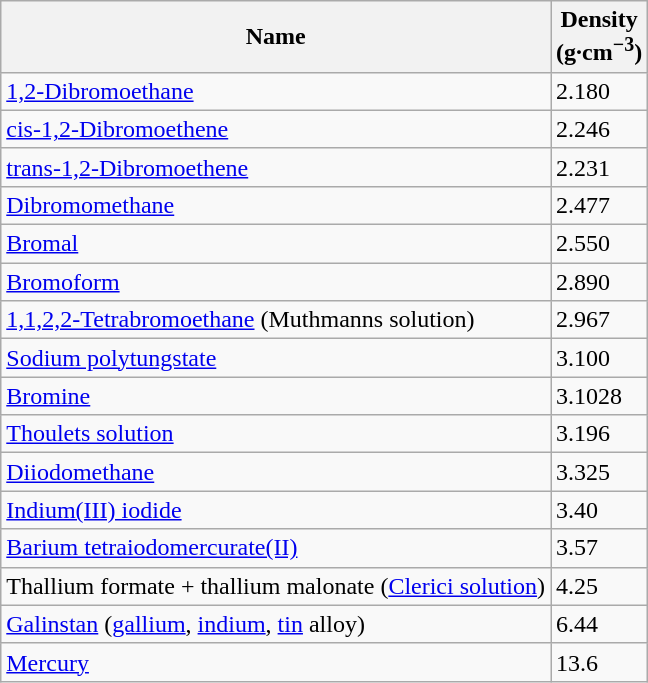<table class="wikitable sortable">
<tr>
<th>Name</th>
<th>Density <br>(g·cm<sup>−3</sup>)</th>
</tr>
<tr>
<td><a href='#'>1,2-Dibromoethane</a></td>
<td>2.180</td>
</tr>
<tr>
<td><a href='#'>cis-1,2-Dibromoethene</a></td>
<td>2.246</td>
</tr>
<tr>
<td><a href='#'>trans-1,2-Dibromoethene</a></td>
<td>2.231</td>
</tr>
<tr>
<td><a href='#'>Dibromomethane</a></td>
<td>2.477</td>
</tr>
<tr>
<td><a href='#'>Bromal</a></td>
<td>2.550</td>
</tr>
<tr>
<td><a href='#'>Bromoform</a></td>
<td>2.890</td>
</tr>
<tr>
<td><a href='#'>1,1,2,2-Tetrabromoethane</a> (Muthmanns solution)</td>
<td>2.967</td>
</tr>
<tr>
<td><a href='#'>Sodium polytungstate</a></td>
<td>3.100</td>
</tr>
<tr>
<td><a href='#'>Bromine</a></td>
<td>3.1028</td>
</tr>
<tr>
<td><a href='#'>Thoulets solution</a></td>
<td>3.196</td>
</tr>
<tr>
<td><a href='#'>Diiodomethane</a></td>
<td>3.325</td>
</tr>
<tr>
<td><a href='#'>Indium(III) iodide</a></td>
<td>3.40</td>
</tr>
<tr>
<td><a href='#'>Barium tetraiodomercurate(II)</a></td>
<td>3.57</td>
</tr>
<tr>
<td>Thallium formate + thallium malonate (<a href='#'>Clerici solution</a>)</td>
<td>4.25</td>
</tr>
<tr>
<td><a href='#'>Galinstan</a> (<a href='#'>gallium</a>, <a href='#'>indium</a>, <a href='#'>tin</a> alloy)</td>
<td>6.44</td>
</tr>
<tr>
<td><a href='#'>Mercury</a></td>
<td>13.6</td>
</tr>
</table>
